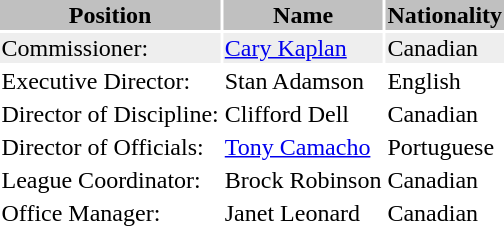<table class="toccolours">
<tr style="background:silver;">
<th>Position</th>
<th>Name</th>
<th>Nationality</th>
</tr>
<tr style="background:#eee;">
<td>Commissioner:</td>
<td><a href='#'>Cary Kaplan</a></td>
<td> Canadian</td>
</tr>
<tr>
<td>Executive Director:</td>
<td>Stan Adamson</td>
<td> English</td>
</tr>
<tr>
<td>Director of Discipline:</td>
<td>Clifford Dell</td>
<td> Canadian</td>
</tr>
<tr>
<td>Director of Officials:</td>
<td><a href='#'>Tony Camacho</a></td>
<td> Portuguese</td>
</tr>
<tr>
<td>League Coordinator:</td>
<td>Brock Robinson</td>
<td> Canadian</td>
</tr>
<tr>
<td>Office Manager:</td>
<td>Janet Leonard</td>
<td> Canadian</td>
</tr>
<tr>
</tr>
</table>
